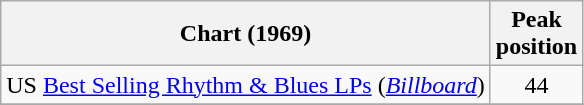<table class="wikitable">
<tr>
<th>Chart (1969)</th>
<th>Peak<br>position</th>
</tr>
<tr>
<td>US <a href='#'>Best Selling Rhythm & Blues LPs</a> (<em><a href='#'>Billboard</a></em>)</td>
<td style="text-align:center;">44</td>
</tr>
<tr>
</tr>
</table>
